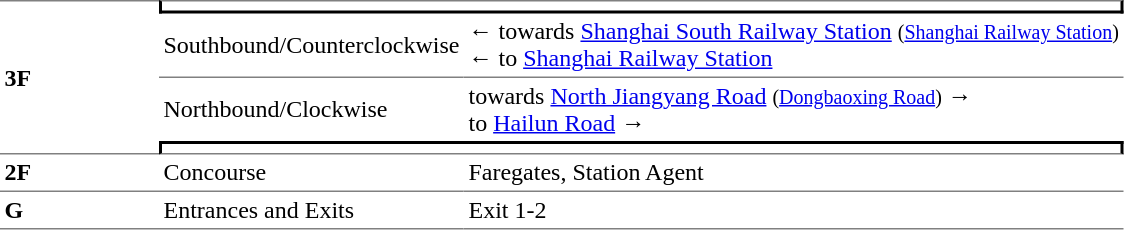<table cellspacing=0 cellpadding=3>
<tr>
<td style="border-top:solid 1px gray;border-bottom:solid 1px gray;" rowspan=4 width=100><strong>3F</strong></td>
<td style="border-top:solid 1px gray;border-right:solid 2px black;border-left:solid 2px black;border-bottom:solid 2px black;" colspan=2></td>
</tr>
<tr>
<td style="border-bottom:solid 1px gray;">Southbound/Counterclockwise</td>
<td style="border-bottom:solid 1px gray;">←  towards <a href='#'>Shanghai South Railway Station</a> <small>(<a href='#'>Shanghai Railway Station</a>)</small><br>←  to <a href='#'>Shanghai Railway Station</a></td>
</tr>
<tr>
<td>Northbound/Clockwise</td>
<td>  towards <a href='#'>North Jiangyang Road</a> <small>(<a href='#'>Dongbaoxing Road</a>)</small> →<br>  to <a href='#'>Hailun Road</a> →</td>
</tr>
<tr>
<td style="border-right:solid 2px black;border-left:solid 2px black;border-top:solid 2px black;border-bottom:solid 1px gray;" colspan=2></td>
</tr>
<tr>
<td style="border-bottom:solid 1px gray;"><strong>2F</strong></td>
<td style="border-bottom:solid 1px gray;">Concourse</td>
<td style="border-bottom:solid 1px gray;">Faregates, Station Agent</td>
</tr>
<tr>
<td style="border-bottom:solid 1px gray;"><strong>G</strong></td>
<td style="border-bottom:solid 1px gray;">Entrances and Exits</td>
<td style="border-bottom:solid 1px gray;">Exit 1-2</td>
</tr>
</table>
